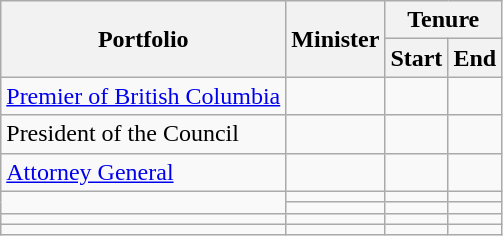<table class="wikitable sortable">
<tr>
<th colspan="1" rowspan="2">Portfolio</th>
<th rowspan="2">Minister</th>
<th colspan="2">Tenure</th>
</tr>
<tr>
<th>Start</th>
<th>End</th>
</tr>
<tr>
<td><a href='#'>Premier of British Columbia</a></td>
<td></td>
<td></td>
<td></td>
</tr>
<tr>
<td>President of the Council</td>
<td></td>
<td></td>
<td></td>
</tr>
<tr>
<td><a href='#'>Attorney General</a></td>
<td></td>
<td></td>
<td></td>
</tr>
<tr>
<td rowspan="2"></td>
<td></td>
<td></td>
<td></td>
</tr>
<tr>
<td></td>
<td></td>
<td></td>
</tr>
<tr>
<td></td>
<td></td>
<td></td>
<td></td>
</tr>
<tr>
<td></td>
<td></td>
<td></td>
<td></td>
</tr>
</table>
